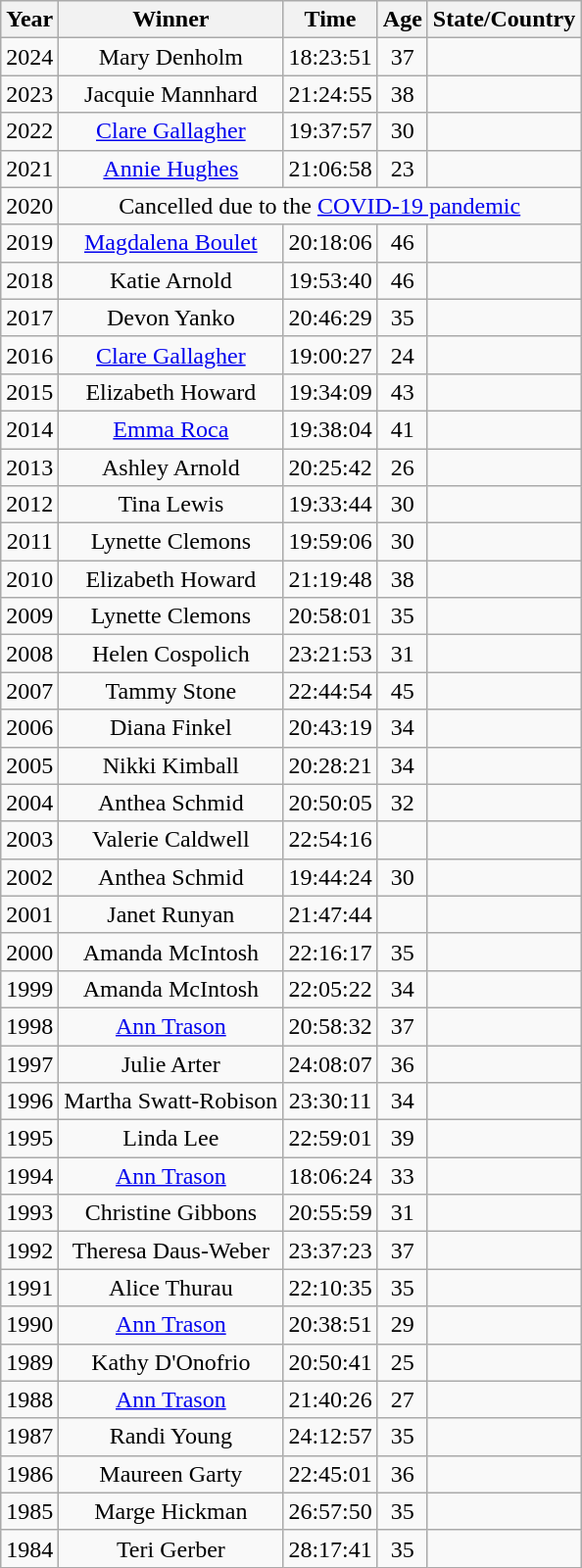<table class="wikitable sortable" style="text-align:center" cellpadding ="2">
<tr>
<th>Year</th>
<th>Winner</th>
<th>Time</th>
<th>Age</th>
<th>State/Country</th>
</tr>
<tr>
<td>2024</td>
<td>Mary Denholm</td>
<td>18:23:51</td>
<td>37</td>
<td></td>
</tr>
<tr>
<td>2023</td>
<td>Jacquie Mannhard</td>
<td>21:24:55</td>
<td>38</td>
<td></td>
</tr>
<tr>
<td>2022</td>
<td><a href='#'>Clare Gallagher</a></td>
<td>19:37:57</td>
<td>30</td>
<td></td>
</tr>
<tr>
<td>2021</td>
<td><a href='#'>Annie Hughes</a></td>
<td>21:06:58</td>
<td>23</td>
<td></td>
</tr>
<tr>
<td>2020</td>
<td colspan="4">Cancelled due to the <a href='#'>COVID-19 pandemic</a></td>
</tr>
<tr>
<td>2019</td>
<td><a href='#'>Magdalena Boulet</a></td>
<td>20:18:06</td>
<td>46</td>
<td></td>
</tr>
<tr>
<td>2018</td>
<td>Katie Arnold</td>
<td>19:53:40</td>
<td>46</td>
<td></td>
</tr>
<tr>
<td>2017</td>
<td>Devon Yanko</td>
<td>20:46:29</td>
<td>35</td>
<td></td>
</tr>
<tr>
<td>2016</td>
<td><a href='#'>Clare Gallagher</a></td>
<td>19:00:27</td>
<td>24</td>
<td></td>
</tr>
<tr>
<td>2015</td>
<td>Elizabeth Howard</td>
<td>19:34:09</td>
<td>43</td>
<td></td>
</tr>
<tr>
<td>2014</td>
<td><a href='#'>Emma Roca</a></td>
<td>19:38:04</td>
<td>41</td>
<td></td>
</tr>
<tr>
<td>2013</td>
<td>Ashley Arnold</td>
<td>20:25:42</td>
<td>26</td>
<td></td>
</tr>
<tr>
<td>2012</td>
<td>Tina Lewis</td>
<td>19:33:44</td>
<td>30</td>
<td></td>
</tr>
<tr>
<td>2011</td>
<td>Lynette Clemons</td>
<td>19:59:06</td>
<td>30</td>
<td></td>
</tr>
<tr>
<td>2010</td>
<td>Elizabeth Howard</td>
<td>21:19:48</td>
<td>38</td>
<td></td>
</tr>
<tr>
<td>2009</td>
<td>Lynette Clemons</td>
<td>20:58:01</td>
<td>35</td>
<td></td>
</tr>
<tr>
<td>2008</td>
<td>Helen Cospolich</td>
<td>23:21:53</td>
<td>31</td>
<td></td>
</tr>
<tr>
<td>2007</td>
<td>Tammy Stone</td>
<td>22:44:54</td>
<td>45</td>
<td></td>
</tr>
<tr>
<td>2006</td>
<td>Diana Finkel</td>
<td>20:43:19</td>
<td>34</td>
<td></td>
</tr>
<tr>
<td>2005</td>
<td>Nikki Kimball</td>
<td>20:28:21</td>
<td>34</td>
<td></td>
</tr>
<tr>
<td>2004</td>
<td>Anthea Schmid</td>
<td>20:50:05</td>
<td>32</td>
<td></td>
</tr>
<tr>
<td>2003</td>
<td>Valerie Caldwell</td>
<td>22:54:16</td>
<td></td>
<td></td>
</tr>
<tr>
<td>2002</td>
<td>Anthea Schmid</td>
<td>19:44:24</td>
<td>30</td>
<td></td>
</tr>
<tr>
<td>2001</td>
<td>Janet Runyan</td>
<td>21:47:44</td>
<td></td>
<td></td>
</tr>
<tr>
<td>2000</td>
<td>Amanda McIntosh</td>
<td>22:16:17</td>
<td>35</td>
<td></td>
</tr>
<tr>
<td>1999</td>
<td>Amanda McIntosh</td>
<td>22:05:22</td>
<td>34</td>
<td></td>
</tr>
<tr>
<td>1998</td>
<td><a href='#'>Ann Trason</a></td>
<td>20:58:32</td>
<td>37</td>
<td></td>
</tr>
<tr>
<td>1997</td>
<td>Julie Arter</td>
<td>24:08:07</td>
<td>36</td>
<td></td>
</tr>
<tr>
<td>1996</td>
<td>Martha Swatt-Robison</td>
<td>23:30:11</td>
<td>34</td>
<td></td>
</tr>
<tr>
<td>1995</td>
<td>Linda Lee</td>
<td>22:59:01</td>
<td>39</td>
<td></td>
</tr>
<tr>
<td>1994</td>
<td><a href='#'>Ann Trason</a></td>
<td>18:06:24</td>
<td>33</td>
<td></td>
</tr>
<tr>
<td>1993</td>
<td>Christine Gibbons</td>
<td>20:55:59</td>
<td>31</td>
<td></td>
</tr>
<tr>
<td>1992</td>
<td>Theresa Daus-Weber</td>
<td>23:37:23</td>
<td>37</td>
<td></td>
</tr>
<tr>
<td>1991</td>
<td>Alice Thurau</td>
<td>22:10:35</td>
<td>35</td>
<td></td>
</tr>
<tr>
<td>1990</td>
<td><a href='#'>Ann Trason</a></td>
<td>20:38:51</td>
<td>29</td>
<td></td>
</tr>
<tr>
<td>1989</td>
<td>Kathy D'Onofrio</td>
<td>20:50:41</td>
<td>25</td>
<td></td>
</tr>
<tr>
<td>1988</td>
<td><a href='#'>Ann Trason</a></td>
<td>21:40:26</td>
<td>27</td>
<td></td>
</tr>
<tr>
<td>1987</td>
<td>Randi Young</td>
<td>24:12:57</td>
<td>35</td>
<td></td>
</tr>
<tr>
<td>1986</td>
<td>Maureen Garty</td>
<td>22:45:01</td>
<td>36</td>
<td></td>
</tr>
<tr>
<td>1985</td>
<td>Marge Hickman</td>
<td>26:57:50</td>
<td>35</td>
<td></td>
</tr>
<tr>
<td>1984</td>
<td>Teri Gerber</td>
<td>28:17:41</td>
<td>35</td>
<td></td>
</tr>
</table>
